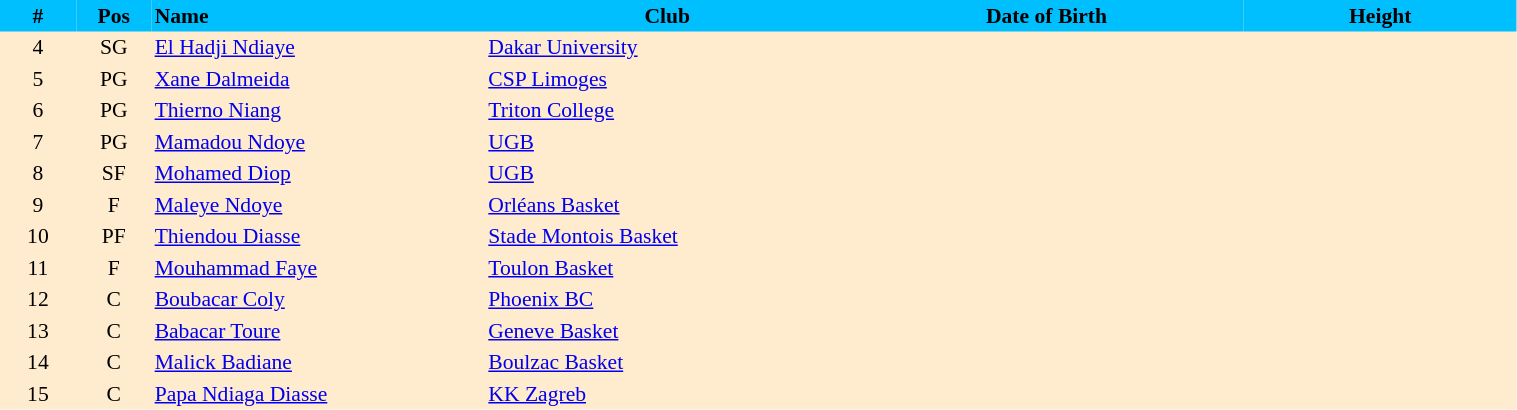<table border=0 cellpadding=2 cellspacing=0  |- bgcolor=#FFECCE style="text-align:center; font-size:90%;" width=80%>
<tr bgcolor=#00BFFF>
<th width=5%>#</th>
<th width=5%>Pos</th>
<th width=22% align=left>Name</th>
<th width=24%>Club</th>
<th width=26%>Date of Birth</th>
<th width=18%>Height</th>
</tr>
<tr>
<td>4</td>
<td>SG</td>
<td align=left><a href='#'>El Hadji Ndiaye</a></td>
<td align=left> <a href='#'>Dakar University</a></td>
<td align=left></td>
<td></td>
</tr>
<tr>
<td>5</td>
<td>PG</td>
<td align=left><a href='#'>Xane Dalmeida</a></td>
<td align=left> <a href='#'>CSP Limoges</a></td>
<td align=left></td>
<td></td>
</tr>
<tr>
<td>6</td>
<td>PG</td>
<td align=left><a href='#'>Thierno Niang</a></td>
<td align=left> <a href='#'>Triton College</a></td>
<td align=left></td>
<td></td>
</tr>
<tr>
<td>7</td>
<td>PG</td>
<td align=left><a href='#'>Mamadou Ndoye</a></td>
<td align=left> <a href='#'>UGB</a></td>
<td align=left></td>
<td></td>
</tr>
<tr>
<td>8</td>
<td>SF</td>
<td align=left><a href='#'>Mohamed Diop</a></td>
<td align=left> <a href='#'>UGB</a></td>
<td align=left></td>
<td></td>
</tr>
<tr>
<td>9</td>
<td>F</td>
<td align=left><a href='#'>Maleye Ndoye</a></td>
<td align=left> <a href='#'>Orléans Basket</a></td>
<td align=left></td>
<td></td>
</tr>
<tr>
<td>10</td>
<td>PF</td>
<td align=left><a href='#'>Thiendou Diasse</a></td>
<td align=left> <a href='#'>Stade Montois Basket</a></td>
<td align=left></td>
<td></td>
</tr>
<tr>
<td>11</td>
<td>F</td>
<td align=left><a href='#'>Mouhammad Faye</a></td>
<td align=left> <a href='#'>Toulon Basket</a></td>
<td align=left></td>
<td></td>
</tr>
<tr>
<td>12</td>
<td>C</td>
<td align=left><a href='#'>Boubacar Coly</a></td>
<td align=left> <a href='#'>Phoenix BC</a></td>
<td align=left></td>
<td></td>
</tr>
<tr>
<td>13</td>
<td>C</td>
<td align=left><a href='#'>Babacar Toure</a></td>
<td align=left> <a href='#'>Geneve Basket</a></td>
<td align=left></td>
<td></td>
</tr>
<tr>
<td>14</td>
<td>C</td>
<td align=left><a href='#'>Malick Badiane</a></td>
<td align=left> <a href='#'>Boulzac Basket</a></td>
<td align=left></td>
<td></td>
</tr>
<tr>
<td>15</td>
<td>C</td>
<td align=left><a href='#'>Papa Ndiaga Diasse</a></td>
<td align=left> <a href='#'>KK Zagreb</a></td>
<td align=left></td>
<td></td>
</tr>
</table>
